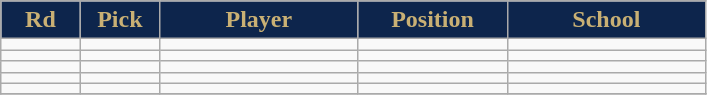<table class="wikitable sortable">
<tr>
<th style="background:#0d254c;color:#c9b074;"  width="8%">Rd</th>
<th style="background:#0d254c;color:#c9b074;"  width="8%">Pick</th>
<th style="background:#0d254c;color:#c9b074;"  width="20%">Player</th>
<th style="background:#0d254c;color:#c9b074;"  width="15%">Position</th>
<th style="background:#0d254c;color:#c9b074;"  width="20%">School</th>
</tr>
<tr align="center">
<td align=center></td>
<td></td>
<td></td>
<td></td>
<td></td>
</tr>
<tr align="center">
<td align=center></td>
<td></td>
<td></td>
<td></td>
<td></td>
</tr>
<tr align="center">
<td align=center></td>
<td></td>
<td></td>
<td></td>
<td></td>
</tr>
<tr align="center">
<td align=center></td>
<td></td>
<td></td>
<td></td>
<td></td>
</tr>
<tr align="center">
<td align=center></td>
<td></td>
<td></td>
<td></td>
<td></td>
</tr>
<tr>
</tr>
</table>
